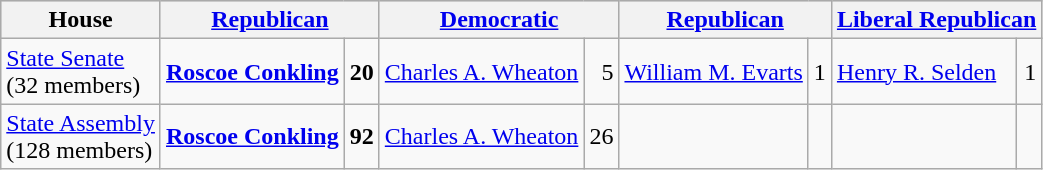<table class=wikitable>
<tr bgcolor=lightgrey>
<th>House</th>
<th colspan=2><a href='#'>Republican</a></th>
<th colspan=2><a href='#'>Democratic</a></th>
<th colspan=2><a href='#'>Republican</a></th>
<th colspan=2><a href='#'>Liberal Republican</a></th>
</tr>
<tr>
<td><a href='#'>State Senate</a> <br>(32 members)</td>
<td><strong><a href='#'>Roscoe Conkling</a></strong></td>
<td align="right"><strong>20</strong></td>
<td><a href='#'>Charles A. Wheaton</a></td>
<td align="right">5</td>
<td><a href='#'>William M. Evarts</a></td>
<td align="right">1</td>
<td><a href='#'>Henry R. Selden</a></td>
<td align="right">1</td>
</tr>
<tr>
<td><a href='#'>State Assembly</a> <br>(128 members)</td>
<td><strong><a href='#'>Roscoe Conkling</a></strong></td>
<td align="right"><strong>92</strong></td>
<td><a href='#'>Charles A. Wheaton</a></td>
<td align="right">26</td>
<td> </td>
<td> </td>
<td> </td>
<td> </td>
</tr>
</table>
